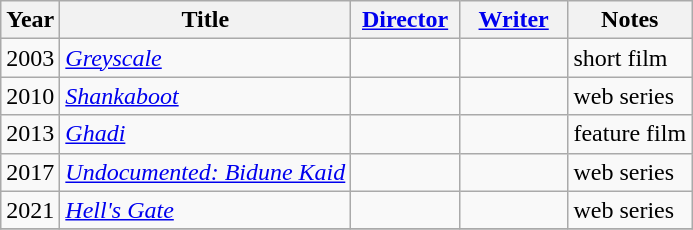<table class="wikitable sortable">
<tr>
<th>Year</th>
<th>Title</th>
<th width="65"><a href='#'>Director</a></th>
<th width="65"><a href='#'>Writer</a></th>
<th>Notes</th>
</tr>
<tr>
<td>2003</td>
<td><em><a href='#'>Greyscale</a></em></td>
<td></td>
<td></td>
<td>short film</td>
</tr>
<tr>
<td>2010</td>
<td><em><a href='#'>Shankaboot</a></em></td>
<td></td>
<td></td>
<td>web series</td>
</tr>
<tr>
<td>2013</td>
<td><em><a href='#'>Ghadi</a></em></td>
<td></td>
<td></td>
<td>feature film</td>
</tr>
<tr>
<td>2017</td>
<td><em><a href='#'>Undocumented: Bidune Kaid</a></em></td>
<td></td>
<td></td>
<td>web series</td>
</tr>
<tr>
<td>2021</td>
<td><em><a href='#'>Hell's Gate</a></em></td>
<td></td>
<td></td>
<td>web series</td>
</tr>
<tr>
</tr>
</table>
